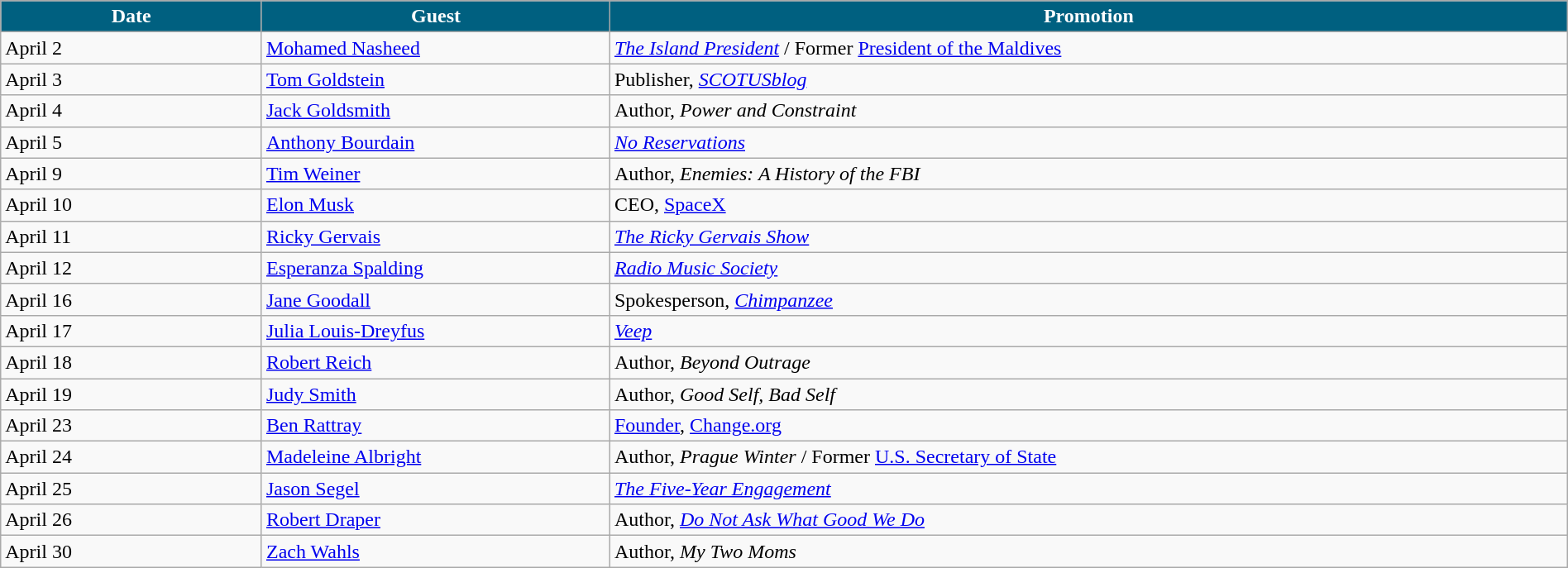<table class="wikitable" width="100%">
<tr bgcolor="#CCCCCC">
<th width="15%" style="background:#006080; color:#FFFFFF">Date</th>
<th width="20%" style="background:#006080; color:#FFFFFF">Guest</th>
<th width="55%" style="background:#006080; color:#FFFFFF">Promotion</th>
</tr>
<tr>
<td>April 2</td>
<td><a href='#'>Mohamed Nasheed</a></td>
<td><em><a href='#'>The Island President</a></em> / Former <a href='#'>President of the Maldives</a></td>
</tr>
<tr>
<td>April 3</td>
<td><a href='#'>Tom Goldstein</a></td>
<td>Publisher, <em><a href='#'>SCOTUSblog</a></em></td>
</tr>
<tr>
<td>April 4</td>
<td><a href='#'>Jack Goldsmith</a></td>
<td>Author, <em>Power and Constraint</em></td>
</tr>
<tr>
<td>April 5</td>
<td><a href='#'>Anthony Bourdain</a></td>
<td><em><a href='#'>No Reservations</a></em></td>
</tr>
<tr>
<td>April 9</td>
<td><a href='#'>Tim Weiner</a></td>
<td>Author, <em>Enemies: A History of the FBI</em></td>
</tr>
<tr>
<td>April 10</td>
<td><a href='#'>Elon Musk</a></td>
<td>CEO, <a href='#'>SpaceX</a></td>
</tr>
<tr>
<td>April 11</td>
<td><a href='#'>Ricky Gervais</a></td>
<td><em><a href='#'>The Ricky Gervais Show</a></em></td>
</tr>
<tr>
<td>April 12</td>
<td><a href='#'>Esperanza Spalding</a></td>
<td><em><a href='#'>Radio Music Society</a></em></td>
</tr>
<tr>
<td>April 16</td>
<td><a href='#'>Jane Goodall</a></td>
<td>Spokesperson, <em><a href='#'>Chimpanzee</a></em></td>
</tr>
<tr>
<td>April 17</td>
<td><a href='#'>Julia Louis-Dreyfus</a></td>
<td><em><a href='#'>Veep</a></em></td>
</tr>
<tr>
<td>April 18</td>
<td><a href='#'>Robert Reich</a></td>
<td>Author, <em>Beyond Outrage</em></td>
</tr>
<tr>
<td>April 19</td>
<td><a href='#'>Judy Smith</a></td>
<td>Author, <em>Good Self, Bad Self</em></td>
</tr>
<tr>
<td>April 23</td>
<td><a href='#'>Ben Rattray</a></td>
<td><a href='#'>Founder</a>, <a href='#'>Change.org</a></td>
</tr>
<tr>
<td>April 24</td>
<td><a href='#'>Madeleine Albright</a></td>
<td>Author, <em>Prague Winter</em> / Former <a href='#'>U.S. Secretary of State</a></td>
</tr>
<tr>
<td>April 25</td>
<td><a href='#'>Jason Segel</a></td>
<td><em><a href='#'>The Five-Year Engagement</a></em></td>
</tr>
<tr>
<td>April 26</td>
<td><a href='#'>Robert Draper</a></td>
<td>Author, <em><a href='#'>Do Not Ask What Good We Do</a></em></td>
</tr>
<tr>
<td>April 30</td>
<td><a href='#'>Zach Wahls</a></td>
<td>Author, <em>My Two Moms</em></td>
</tr>
</table>
